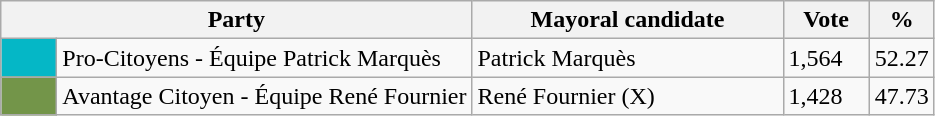<table class="wikitable">
<tr>
<th bgcolor="#DDDDFF" width="230px" colspan="2">Party</th>
<th bgcolor="#DDDDFF" width="200px">Mayoral candidate</th>
<th bgcolor="#DDDDFF" width="50px">Vote</th>
<th bgcolor="#DDDDFF" width="30px">%</th>
</tr>
<tr>
<td bgcolor=#05B7C6 width="30px"> </td>
<td>Pro-Citoyens - Équipe Patrick Marquès</td>
<td>Patrick Marquès</td>
<td>1,564</td>
<td>52.27</td>
</tr>
<tr>
<td bgcolor=#739549 width="30px"> </td>
<td>Avantage Citoyen - Équipe René Fournier</td>
<td>René Fournier (X)</td>
<td>1,428</td>
<td>47.73</td>
</tr>
</table>
